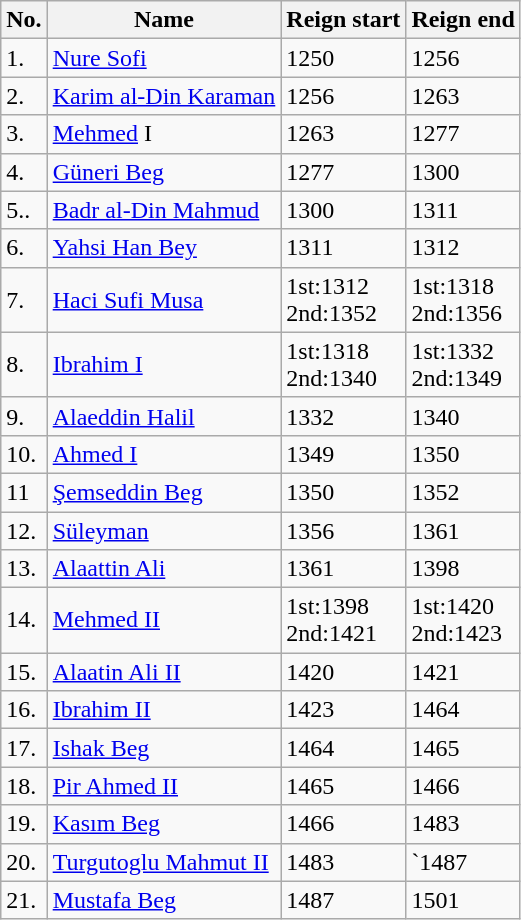<table class="wikitable">
<tr>
<th>No.</th>
<th>Name</th>
<th>Reign start</th>
<th>Reign end</th>
</tr>
<tr>
<td>1.</td>
<td><a href='#'>Nure Sofi</a></td>
<td>1250</td>
<td>1256</td>
</tr>
<tr>
<td>2.</td>
<td><a href='#'>Karim al-Din Karaman</a></td>
<td>1256</td>
<td>1263</td>
</tr>
<tr>
<td>3.</td>
<td><a href='#'>Mehmed</a> I</td>
<td>1263</td>
<td>1277</td>
</tr>
<tr>
<td>4.</td>
<td><a href='#'>Güneri Beg</a></td>
<td>1277</td>
<td>1300</td>
</tr>
<tr>
<td>5..</td>
<td><a href='#'>Badr al-Din Mahmud</a></td>
<td>1300</td>
<td>1311</td>
</tr>
<tr>
<td>6.</td>
<td><a href='#'>Yahsi Han Bey</a></td>
<td>1311</td>
<td>1312</td>
</tr>
<tr>
<td>7.</td>
<td><a href='#'>Haci Sufi Musa</a></td>
<td>1st:1312<br>2nd:1352</td>
<td>1st:1318<br>2nd:1356</td>
</tr>
<tr>
<td>8.</td>
<td><a href='#'>Ibrahim I</a></td>
<td>1st:1318<br>2nd:1340</td>
<td>1st:1332<br>2nd:1349</td>
</tr>
<tr>
<td>9.</td>
<td><a href='#'>Alaeddin Halil</a></td>
<td>1332</td>
<td>1340</td>
</tr>
<tr>
<td>10.</td>
<td><a href='#'>Ahmed I</a></td>
<td>1349</td>
<td>1350</td>
</tr>
<tr>
<td>11</td>
<td><a href='#'>Şemseddin Beg</a></td>
<td>1350</td>
<td>1352</td>
</tr>
<tr>
<td>12.</td>
<td><a href='#'>Süleyman</a></td>
<td>1356</td>
<td>1361</td>
</tr>
<tr>
<td>13.</td>
<td><a href='#'>Alaattin Ali</a></td>
<td>1361</td>
<td>1398</td>
</tr>
<tr>
<td>14.</td>
<td><a href='#'>Mehmed II</a></td>
<td>1st:1398<br>2nd:1421</td>
<td>1st:1420<br>2nd:1423</td>
</tr>
<tr>
<td>15.</td>
<td><a href='#'>Alaatin Ali II</a></td>
<td>1420</td>
<td>1421</td>
</tr>
<tr>
<td>16.</td>
<td><a href='#'>Ibrahim II</a></td>
<td>1423</td>
<td>1464</td>
</tr>
<tr>
<td>17.</td>
<td><a href='#'>Ishak Beg</a></td>
<td>1464</td>
<td>1465</td>
</tr>
<tr>
<td>18.</td>
<td><a href='#'>Pir Ahmed II</a></td>
<td>1465</td>
<td>1466</td>
</tr>
<tr>
<td>19.</td>
<td><a href='#'>Kasım Beg</a></td>
<td>1466</td>
<td>1483</td>
</tr>
<tr>
<td>20.</td>
<td><a href='#'>Turgutoglu Mahmut II</a></td>
<td>1483</td>
<td>`1487</td>
</tr>
<tr>
<td>21.</td>
<td><a href='#'>Mustafa Beg</a></td>
<td>1487</td>
<td>1501</td>
</tr>
</table>
